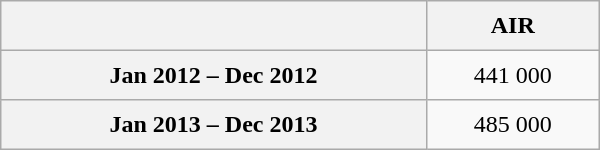<table class="wikitable sortable" style="text-align:center; width:400px; height:100px;">
<tr>
<th></th>
<th>AIR</th>
</tr>
<tr>
<th scope="row">Jan 2012 – Dec 2012</th>
<td>441 000</td>
</tr>
<tr>
<th scope="row">Jan 2013 – Dec 2013</th>
<td>485 000</td>
</tr>
</table>
